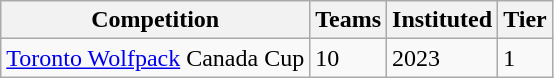<table class="wikitable">
<tr>
<th>Competition</th>
<th>Teams</th>
<th>Instituted</th>
<th>Tier</th>
</tr>
<tr>
<td><a href='#'>Toronto Wolfpack</a> Canada Cup</td>
<td>10</td>
<td>2023</td>
<td>1</td>
</tr>
</table>
